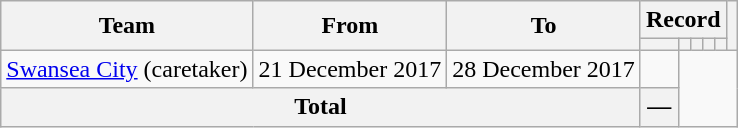<table class=wikitable style="text-align: center">
<tr>
<th rowspan=2>Team</th>
<th rowspan=2>From</th>
<th rowspan=2>To</th>
<th colspan=5>Record</th>
<th rowspan=2></th>
</tr>
<tr>
<th></th>
<th></th>
<th></th>
<th></th>
<th></th>
</tr>
<tr>
<td align=left><a href='#'>Swansea City</a> (caretaker)</td>
<td align=left>21 December 2017</td>
<td align=left>28 December 2017<br></td>
<td></td>
</tr>
<tr>
<th colspan=3>Total<br></th>
<th>—</th>
</tr>
</table>
